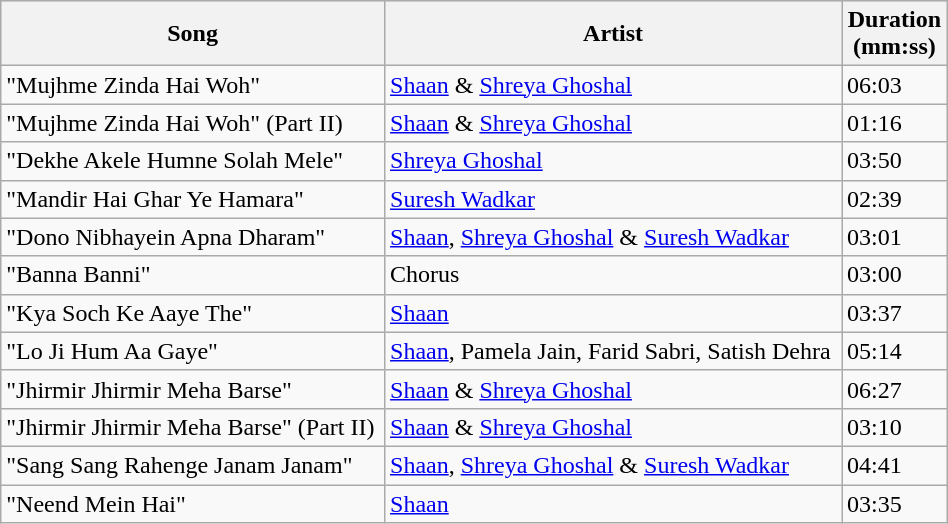<table class="wikitable" width="50%">
<tr bgcolor="#d1e4fd">
<th>Song</th>
<th>Artist</th>
<th>Duration <br>(mm:ss)</th>
</tr>
<tr>
<td>"Mujhme Zinda Hai Woh"</td>
<td><a href='#'>Shaan</a> & <a href='#'>Shreya Ghoshal</a></td>
<td>06:03</td>
</tr>
<tr>
<td>"Mujhme Zinda Hai Woh" (Part II)</td>
<td><a href='#'>Shaan</a> & <a href='#'>Shreya Ghoshal</a></td>
<td>01:16</td>
</tr>
<tr>
<td>"Dekhe Akele Humne Solah Mele"</td>
<td><a href='#'>Shreya Ghoshal</a></td>
<td>03:50</td>
</tr>
<tr>
<td>"Mandir Hai Ghar Ye Hamara"</td>
<td><a href='#'>Suresh Wadkar</a></td>
<td>02:39</td>
</tr>
<tr>
<td>"Dono Nibhayein Apna Dharam"</td>
<td><a href='#'>Shaan</a>, <a href='#'>Shreya Ghoshal</a> & <a href='#'>Suresh Wadkar</a></td>
<td>03:01</td>
</tr>
<tr>
<td>"Banna Banni"</td>
<td>Chorus</td>
<td>03:00</td>
</tr>
<tr>
<td>"Kya Soch Ke Aaye The"</td>
<td><a href='#'>Shaan</a></td>
<td>03:37</td>
</tr>
<tr>
<td>"Lo Ji Hum Aa Gaye"</td>
<td><a href='#'>Shaan</a>, Pamela Jain, Farid Sabri, Satish Dehra</td>
<td>05:14</td>
</tr>
<tr>
<td>"Jhirmir Jhirmir Meha Barse"</td>
<td><a href='#'>Shaan</a> & <a href='#'>Shreya Ghoshal</a></td>
<td>06:27</td>
</tr>
<tr>
<td>"Jhirmir Jhirmir Meha Barse" (Part II)</td>
<td><a href='#'>Shaan</a> & <a href='#'>Shreya Ghoshal</a></td>
<td>03:10</td>
</tr>
<tr>
<td>"Sang Sang Rahenge Janam Janam"</td>
<td><a href='#'>Shaan</a>, <a href='#'>Shreya Ghoshal</a> & <a href='#'>Suresh Wadkar</a></td>
<td>04:41</td>
</tr>
<tr>
<td>"Neend Mein Hai"</td>
<td><a href='#'>Shaan</a></td>
<td>03:35</td>
</tr>
</table>
